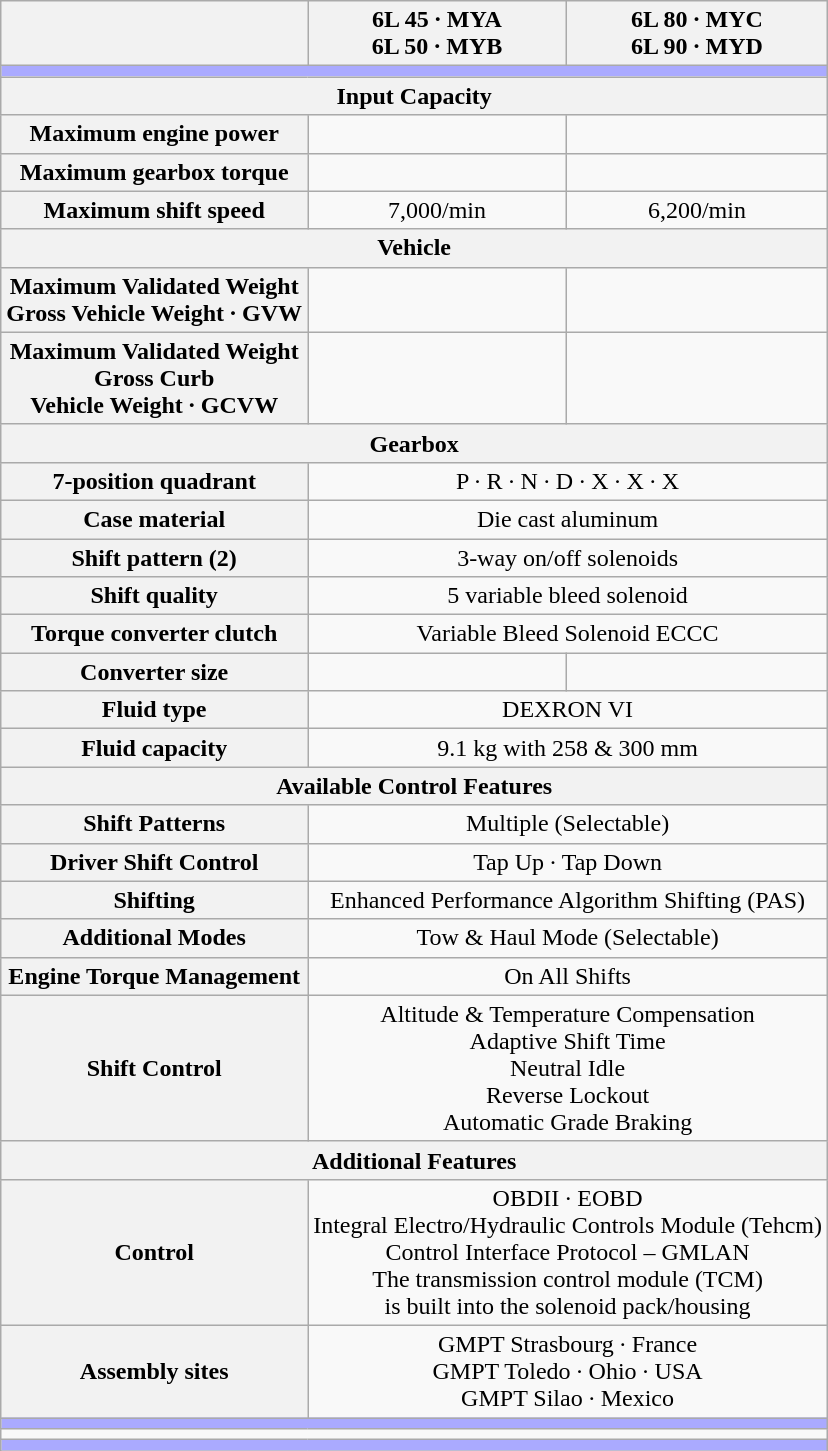<table class="wikitable collapsible" style="text-align:center">
<tr>
<th></th>
<th>6L 45 · MYA<br>6L 50 · MYB</th>
<th>6L 80 · MYC<br>6L 90 · MYD</th>
</tr>
<tr>
<td colspan=3 style="background:#AAF;"></td>
</tr>
<tr>
<th Colspan=3>Input Capacity</th>
</tr>
<tr>
<th>Maximum engine power</th>
<td></td>
<td></td>
</tr>
<tr>
<th>Maximum gearbox torque</th>
<td><br></td>
<td><br></td>
</tr>
<tr>
<th>Maximum shift speed</th>
<td>7,000/min</td>
<td>6,200/min</td>
</tr>
<tr>
<th colspan=3>Vehicle</th>
</tr>
<tr>
<th>Maximum Validated Weight<br>Gross Vehicle Weight · GVW</th>
<td><br></td>
<td></td>
</tr>
<tr>
<th>Maximum Validated Weight<br>Gross Curb<br>Vehicle Weight · GCVW</th>
<td></td>
<td></td>
</tr>
<tr>
<th colspan=3>Gearbox</th>
</tr>
<tr>
<th>7-position quadrant</th>
<td colspan=2>P · R · N · D · X · X · X</td>
</tr>
<tr>
<th>Case material</th>
<td colspan=2>Die cast aluminum</td>
</tr>
<tr>
<th>Shift pattern (2)</th>
<td colspan=2>3-way on/off solenoids</td>
</tr>
<tr>
<th>Shift quality</th>
<td colspan=2>5 variable bleed solenoid</td>
</tr>
<tr>
<th>Torque converter clutch</th>
<td colspan=2>Variable Bleed Solenoid ECCC</td>
</tr>
<tr>
<th>Converter size</th>
<td></td>
<td></td>
</tr>
<tr>
<th>Fluid type</th>
<td colspan=2>DEXRON VI</td>
</tr>
<tr>
<th>Fluid capacity</th>
<td colspan=2>9.1 kg with 258 & 300 mm</td>
</tr>
<tr>
<th colspan=3>Available Control Features</th>
</tr>
<tr>
<th>Shift Patterns</th>
<td colspan=2>Multiple (Selectable)</td>
</tr>
<tr>
<th>Driver Shift Control</th>
<td colspan=2>Tap Up · Tap Down</td>
</tr>
<tr>
<th>Shifting</th>
<td colspan=2>Enhanced Performance Algorithm Shifting (PAS)</td>
</tr>
<tr>
<th>Additional Modes</th>
<td colspan=2>Tow & Haul Mode (Selectable)</td>
</tr>
<tr>
<th>Engine Torque Management</th>
<td colspan=2>On All Shifts</td>
</tr>
<tr>
<th>Shift Control</th>
<td colspan=2>Altitude & Temperature Compensation<br>Adaptive Shift Time<br>Neutral Idle<br>Reverse Lockout<br>Automatic Grade Braking</td>
</tr>
<tr>
<th colspan=3>Additional Features</th>
</tr>
<tr>
<th>Control</th>
<td colspan=2>OBDII · EOBD<br>Integral Electro/Hydraulic Controls Module (Tehcm)<br>Control Interface Protocol – GMLAN<br>The transmission control module (TCM)<br>is built into the solenoid pack/housing</td>
</tr>
<tr>
<th>Assembly sites</th>
<td colspan=2>GMPT Strasbourg · France<br>GMPT Toledo · Ohio · USA<br>GMPT Silao · Mexico</td>
</tr>
<tr>
<td colspan=3 style="background:#AAF;"></td>
</tr>
<tr>
<td colspan=3></td>
</tr>
<tr>
<td colspan=3 style="background:#AAF;"></td>
</tr>
</table>
